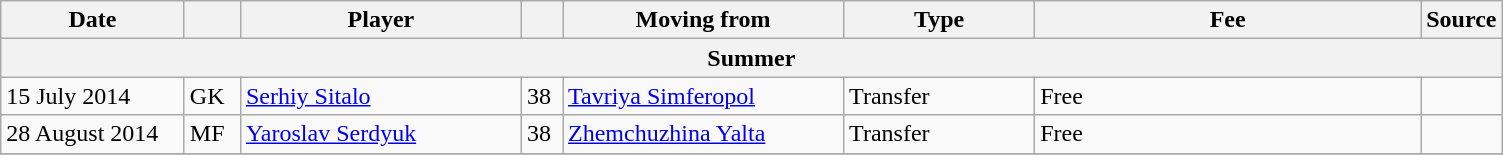<table class="wikitable sortable">
<tr>
<th style="width:115px;">Date</th>
<th style="width:30px;"></th>
<th style="width:180px;">Player</th>
<th style="width:20px;"></th>
<th style="width:180px;">Moving from</th>
<th style="width:120px;" class="unsortable">Type</th>
<th style="width:250px;" class="unsortable">Fee</th>
<th style="width:20px;">Source</th>
</tr>
<tr>
<th colspan=8>Summer</th>
</tr>
<tr>
<td>15 July 2014</td>
<td>GK</td>
<td> <a href='#'>Serhiy Sitalo</a></td>
<td>38</td>
<td> <a href='#'>Tavriya Simferopol</a></td>
<td>Transfer</td>
<td>Free</td>
<td></td>
</tr>
<tr>
<td>28 August 2014</td>
<td>MF</td>
<td> <a href='#'>Yaroslav Serdyuk</a></td>
<td>38</td>
<td> <a href='#'>Zhemchuzhina Yalta</a></td>
<td>Transfer</td>
<td>Free</td>
<td></td>
</tr>
<tr>
</tr>
</table>
